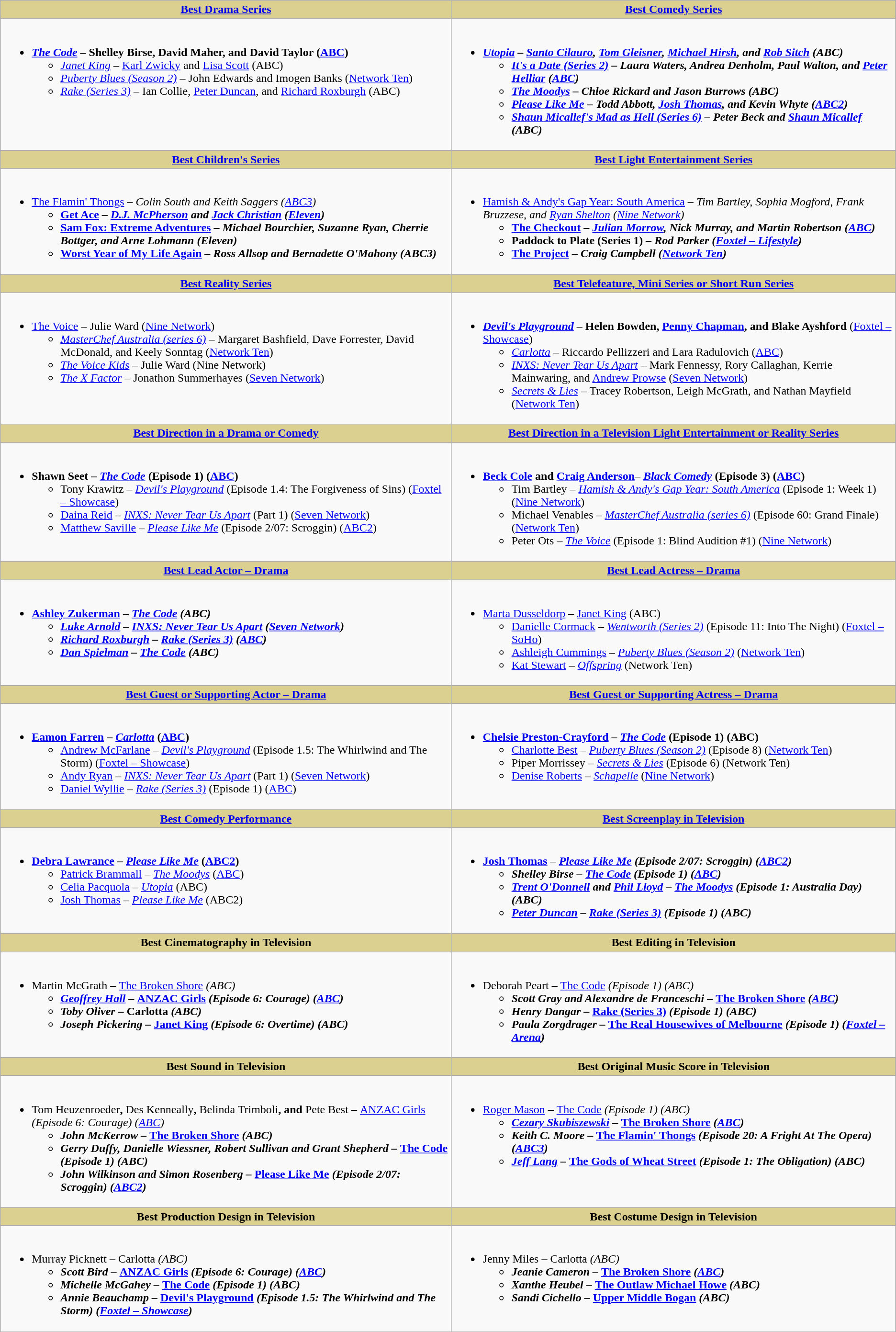<table class=wikitable style="width="100%">
<tr>
<th style="background:#DBD090;" ! style="width="50%"><a href='#'>Best Drama Series</a></th>
<th style="background:#DBD090;" ! style="width="50%"><a href='#'>Best Comedy Series</a></th>
</tr>
<tr>
<td valign="top"><br><ul><li><strong><em><a href='#'>The Code</a></em></strong> – <strong>Shelley Birse, David Maher, and David Taylor (<a href='#'>ABC</a>)</strong><ul><li><em><a href='#'>Janet King</a></em> – <a href='#'>Karl Zwicky</a> and <a href='#'>Lisa Scott</a> (ABC)</li><li><em><a href='#'>Puberty Blues (Season 2)</a></em> – John Edwards and Imogen Banks (<a href='#'>Network Ten</a>)</li><li><em><a href='#'>Rake (Series 3)</a></em> – Ian Collie, <a href='#'>Peter Duncan</a>, and <a href='#'>Richard Roxburgh</a> (ABC)</li></ul></li></ul></td>
<td valign="top"><br><ul><li><strong><em><a href='#'>Utopia</a><em> – <a href='#'>Santo Cilauro</a>, <a href='#'>Tom Gleisner</a>, <a href='#'>Michael Hirsh</a>, and <a href='#'>Rob Sitch</a> (ABC)<strong><ul><li></em><a href='#'>It's a Date (Series 2)</a><em> – Laura Waters, Andrea Denholm, Paul Walton, and <a href='#'>Peter Helliar</a> (<a href='#'>ABC</a>)</li><li></em><a href='#'>The Moodys</a><em> – Chloe Rickard and Jason Burrows (ABC)</li><li></em><a href='#'>Please Like Me</a><em> – Todd Abbott, <a href='#'>Josh Thomas</a>, and Kevin Whyte (<a href='#'>ABC2</a>)</li><li></em><a href='#'>Shaun Micallef's Mad as Hell (Series 6)</a><em> – Peter Beck and <a href='#'>Shaun Micallef</a> (ABC)</li></ul></li></ul></td>
</tr>
<tr>
<th style="background:#DBD090;" ! style="width="50%"><a href='#'>Best Children's Series</a></th>
<th style="background:#DBD090;" ! style="width="50%"><a href='#'>Best Light Entertainment Series</a></th>
</tr>
<tr>
<td valign="top"><br><ul><li></em></strong><a href='#'>The Flamin' Thongs</a><strong><em> – </strong>Colin South and Keith Saggers<strong> </strong>(<a href='#'>ABC3</a>)<strong><ul><li></em><a href='#'>Get Ace</a><em> – <a href='#'>D.J. McPherson</a> and <a href='#'>Jack Christian</a> (<a href='#'>Eleven</a>)</li><li></em><a href='#'>Sam Fox: Extreme Adventures</a><em> – Michael Bourchier, Suzanne Ryan, Cherrie Bottger, and Arne Lohmann (Eleven)</li><li></em><a href='#'>Worst Year of My Life Again</a><em> – Ross Allsop and Bernadette O'Mahony (ABC3)</li></ul></li></ul></td>
<td valign="top"><br><ul><li></em></strong><a href='#'>Hamish & Andy's Gap Year: South America</a><strong><em> – </strong>Tim Bartley, Sophia Mogford, Frank Bruzzese, and <a href='#'>Ryan Shelton</a> (<a href='#'>Nine Network</a>)<strong><ul><li></em><a href='#'>The Checkout</a><em> – <a href='#'>Julian Morrow</a>, Nick Murray, and Martin Robertson (<a href='#'>ABC</a>)</li><li></em>Paddock to Plate (Series 1)<em> – Rod Parker (<a href='#'>Foxtel – Lifestyle</a>)</li><li></em><a href='#'>The Project</a><em> – Craig Campbell (<a href='#'>Network Ten</a>)</li></ul></li></ul></td>
</tr>
<tr>
<th style="background:#DBD090;" ! style="width="50%"><a href='#'>Best Reality Series</a></th>
<th style="background:#DBD090;" ! style="width="50%"><a href='#'>Best Telefeature, Mini Series or Short Run Series</a></th>
</tr>
<tr>
<td valign="top"><br><ul><li></em></strong><a href='#'>The Voice</a></em> – Julie Ward (<a href='#'>Nine Network</a>)</strong><ul><li><em><a href='#'>MasterChef Australia (series 6)</a></em> – Margaret Bashfield, Dave Forrester, David McDonald, and Keely Sonntag (<a href='#'>Network Ten</a>)</li><li><em><a href='#'>The Voice Kids</a></em> – Julie Ward (Nine Network)</li><li><em><a href='#'>The X Factor</a></em> – Jonathon Summerhayes (<a href='#'>Seven Network</a>)</li></ul></li></ul></td>
<td valign="top"><br><ul><li><strong><em><a href='#'>Devil's Playground</a></em></strong> – <strong>Helen Bowden, <a href='#'>Penny Chapman</a>, and Blake Ayshford</strong> (<a href='#'>Foxtel – Showcase</a>)<ul><li><em><a href='#'>Carlotta</a></em> – Riccardo Pellizzeri and Lara Radulovich (<a href='#'>ABC</a>)</li><li><em><a href='#'>INXS: Never Tear Us Apart</a></em> – Mark Fennessy, Rory Callaghan, Kerrie Mainwaring, and <a href='#'>Andrew Prowse</a> (<a href='#'>Seven Network</a>)</li><li><em><a href='#'>Secrets & Lies</a></em> – Tracey Robertson, Leigh McGrath, and Nathan Mayfield (<a href='#'>Network Ten</a>)</li></ul></li></ul></td>
</tr>
<tr>
<th style="background:#DBD090;" ! style="width="50%"><a href='#'>Best Direction in a Drama or Comedy</a></th>
<th style="background:#DBD090;" ! style="width="50%"><a href='#'>Best Direction in a Television Light Entertainment or Reality Series</a></th>
</tr>
<tr>
<td valign="top"><br><ul><li><strong>Shawn Seet – <em><a href='#'>The Code</a></em> (Episode 1) (<a href='#'>ABC</a>)</strong><ul><li>Tony Krawitz – <em><a href='#'>Devil's Playground</a></em> (Episode 1.4: The Forgiveness of Sins) (<a href='#'>Foxtel – Showcase</a>)</li><li><a href='#'>Daina Reid</a> – <em><a href='#'>INXS: Never Tear Us Apart</a></em> (Part 1) (<a href='#'>Seven Network</a>)</li><li><a href='#'>Matthew Saville</a> – <em><a href='#'>Please Like Me</a></em> (Episode 2/07: Scroggin) (<a href='#'>ABC2</a>)</li></ul></li></ul></td>
<td valign="top"><br><ul><li><strong><a href='#'>Beck Cole</a> and <a href='#'>Craig Anderson</a></strong>– <strong><em><a href='#'>Black Comedy</a></em></strong> <strong>(Episode 3) (<a href='#'>ABC</a>)</strong><ul><li>Tim Bartley – <em><a href='#'>Hamish & Andy's Gap Year: South America</a></em> (Episode 1: Week 1) (<a href='#'>Nine Network</a>)</li><li>Michael Venables – <em><a href='#'>MasterChef Australia (series 6)</a></em> (Episode 60: Grand Finale) (<a href='#'>Network Ten</a>)</li><li>Peter Ots – <em><a href='#'>The Voice</a></em> (Episode 1: Blind Audition #1) (<a href='#'>Nine Network</a>)</li></ul></li></ul></td>
</tr>
<tr>
<th style="background:#DBD090;" ! style="width="50%"><a href='#'>Best Lead Actor – Drama</a></th>
<th style="background:#DBD090;" ! style="width="50%"><a href='#'>Best Lead Actress – Drama</a></th>
</tr>
<tr>
<td valign="top"><br><ul><li><strong><a href='#'>Ashley Zukerman</a></strong> –  <strong><em><a href='#'>The Code</a><em> (ABC)<strong><ul><li><a href='#'>Luke Arnold</a> – </em><a href='#'>INXS: Never Tear Us Apart</a><em> (<a href='#'>Seven Network</a>)</li><li><a href='#'>Richard Roxburgh</a> – </em><a href='#'>Rake (Series 3)</a><em> (<a href='#'>ABC</a>)</li><li><a href='#'>Dan Spielman</a> –  </em><a href='#'>The Code</a><em> (ABC)</li></ul></li></ul></td>
<td valign="top"><br><ul><li></strong><a href='#'>Marta Dusseldorp</a><strong> – </em></strong><a href='#'>Janet King</a></em> (ABC)</strong><ul><li><a href='#'>Danielle Cormack</a> – <em><a href='#'>Wentworth (Series 2)</a></em> (Episode 11: Into The Night) (<a href='#'>Foxtel – SoHo</a>)</li><li><a href='#'>Ashleigh Cummings</a> – <em><a href='#'>Puberty Blues (Season 2)</a></em> (<a href='#'>Network Ten</a>)</li><li><a href='#'>Kat Stewart</a> – <em><a href='#'>Offspring</a></em> (Network Ten)</li></ul></li></ul></td>
</tr>
<tr>
<th style="background:#DBD090;" ! style="width="50%"><a href='#'>Best Guest or Supporting Actor – Drama</a></th>
<th style="background:#DBD090;" ! style="width="50%"><a href='#'>Best Guest or Supporting Actress – Drama</a></th>
</tr>
<tr>
<td valign="top"><br><ul><li><strong><a href='#'>Eamon Farren</a> – <em><a href='#'>Carlotta</a></em> (<a href='#'>ABC</a>)</strong><ul><li><a href='#'>Andrew McFarlane</a> – <em><a href='#'>Devil's Playground</a></em> (Episode 1.5: The Whirlwind and The Storm) (<a href='#'>Foxtel – Showcase</a>)</li><li><a href='#'>Andy Ryan</a> – <em><a href='#'>INXS: Never Tear Us Apart</a></em> (Part 1) (<a href='#'>Seven Network</a>)</li><li><a href='#'>Daniel Wyllie</a> – <em><a href='#'>Rake (Series 3)</a></em> (Episode 1) (<a href='#'>ABC</a>)</li></ul></li></ul></td>
<td valign="top"><br><ul><li><strong><a href='#'>Chelsie Preston-Crayford</a> – <em><a href='#'>The Code</a></em> (Episode 1) (ABC)</strong><ul><li><a href='#'>Charlotte Best</a> – <em><a href='#'>Puberty Blues (Season 2)</a></em> (Episode 8) (<a href='#'>Network Ten</a>)</li><li>Piper Morrissey – <em><a href='#'>Secrets & Lies</a></em> (Episode 6) (Network Ten)</li><li><a href='#'>Denise Roberts</a> – <em><a href='#'>Schapelle</a></em> (<a href='#'>Nine Network</a>)</li></ul></li></ul></td>
</tr>
<tr>
<th style="background:#DBD090;" ! style="width="50%"><a href='#'>Best Comedy Performance</a></th>
<th style="background:#DBD090;" ! style="width="50%"><a href='#'>Best Screenplay in Television</a></th>
</tr>
<tr>
<td valign="top"><br><ul><li><strong><a href='#'>Debra Lawrance</a> – <em><a href='#'>Please Like Me</a></em> (<a href='#'>ABC2</a>)</strong><ul><li><a href='#'>Patrick Brammall</a> – <em><a href='#'>The Moodys</a></em> (<a href='#'>ABC</a>)</li><li><a href='#'>Celia Pacquola</a> – <em><a href='#'>Utopia</a></em> (ABC)</li><li><a href='#'>Josh Thomas</a> – <em><a href='#'>Please Like Me</a></em> (ABC2)</li></ul></li></ul></td>
<td valign="top"><br><ul><li><strong><a href='#'>Josh Thomas</a></strong> – <strong><em><a href='#'>Please Like Me</a><em> (Episode 2/07: Scroggin) (<a href='#'>ABC2</a>)<strong><ul><li>Shelley Birse – </em><a href='#'>The Code</a><em> (Episode 1) (<a href='#'>ABC</a>)</li><li><a href='#'>Trent O'Donnell</a> and <a href='#'>Phil Lloyd</a> – </em><a href='#'>The Moodys</a><em> (Episode 1: Australia Day) (ABC)</li><li><a href='#'>Peter Duncan</a> – </em><a href='#'>Rake (Series 3)</a><em> (Episode 1) (ABC)</li></ul></li></ul></td>
</tr>
<tr>
<th style="background:#DBD090;" ! style="width="50%">Best Cinematography in Television</th>
<th style="background:#DBD090;" ! style="width="50%">Best Editing in Television</th>
</tr>
<tr>
<td valign="top"><br><ul><li></strong>Martin McGrath<strong> – </em></strong><a href='#'>The Broken Shore</a><strong><em> </strong>(ABC)<strong><ul><li><a href='#'>Geoffrey Hall</a> – </em><a href='#'>ANZAC Girls</a><em> (Episode 6: Courage) (<a href='#'>ABC</a>)</li><li>Toby Oliver – </em>Carlotta<em> (ABC)</li><li>Joseph Pickering – </em><a href='#'>Janet King</a><em> (Episode 6: Overtime) (ABC)</li></ul></li></ul></td>
<td valign="top"><br><ul><li></strong>Deborah Peart<strong> – </em></strong><a href='#'>The Code</a><strong><em> </strong>(Episode 1) (ABC)<strong><ul><li>Scott Gray and Alexandre de Franceschi – </em><a href='#'>The Broken Shore</a><em> (<a href='#'>ABC</a>)</li><li>Henry Dangar – </em><a href='#'>Rake (Series 3)</a><em> (Episode 1) (ABC)</li><li>Paula Zorgdrager – </em><a href='#'>The Real Housewives of Melbourne</a><em> (Episode 1) (<a href='#'>Foxtel – Arena</a>)</li></ul></li></ul></td>
</tr>
<tr>
<th style="background:#DBD090;" ! style="width="50%">Best Sound in Television</th>
<th style="background:#DBD090;" ! style="width="50%">Best Original Music Score in Television</th>
</tr>
<tr>
<td valign="top"><br><ul><li></strong>Tom Heuzenroeder<strong>, </strong>Des Kenneally<strong>, </strong>Belinda Trimboli<strong>, and </strong>Pete Best<strong> – </em></strong><a href='#'>ANZAC Girls</a><strong><em> </strong>(Episode 6: Courage) (<a href='#'>ABC</a>)<strong><ul><li>John McKerrow – </em><a href='#'>The Broken Shore</a><em> (ABC)</li><li>Gerry Duffy, Danielle Wiessner, Robert Sullivan and Grant Shepherd – </em><a href='#'>The Code</a><em> (Episode 1) (ABC)</li><li>John Wilkinson and Simon Rosenberg – </em><a href='#'>Please Like Me</a><em> (Episode 2/07: Scroggin) (<a href='#'>ABC2</a>)</li></ul></li></ul></td>
<td valign="top"><br><ul><li></strong><a href='#'>Roger Mason</a><strong> – </em></strong><a href='#'>The Code</a><strong><em> </strong>(Episode 1) (ABC)<strong><ul><li><a href='#'>Cezary Skubiszewski</a> – </em><a href='#'>The Broken Shore</a><em> (<a href='#'>ABC</a>)</li><li>Keith C. Moore – </em><a href='#'>The Flamin' Thongs</a><em> (Episode 20: A Fright At The Opera) (<a href='#'>ABC3</a>)</li><li><a href='#'>Jeff Lang</a> – </em><a href='#'>The Gods of Wheat Street</a><em> (Episode 1: The Obligation) (ABC)</li></ul></li></ul></td>
</tr>
<tr>
<th style="background:#DBD090;" ! style="width="50%">Best Production Design in Television</th>
<th style="background:#DBD090;" ! style="width="50%">Best Costume Design in Television</th>
</tr>
<tr>
<td valign="top"><br><ul><li></strong>Murray Picknett<strong> – </em></strong>Carlotta<strong><em> </strong>(ABC)<strong><ul><li>Scott Bird – </em><a href='#'>ANZAC Girls</a><em> (Episode 6: Courage) (<a href='#'>ABC</a>)</li><li>Michelle McGahey – </em><a href='#'>The Code</a><em> (Episode 1) (ABC)</li><li>Annie Beauchamp – </em><a href='#'>Devil's Playground</a><em> (Episode 1.5: The Whirlwind and The Storm) (<a href='#'>Foxtel – Showcase</a>)</li></ul></li></ul></td>
<td valign="top"><br><ul><li></strong>Jenny Miles<strong> – </em></strong>Carlotta<strong><em> </strong>(ABC)<strong><ul><li>Jeanie Cameron – </em><a href='#'>The Broken Shore</a><em> (<a href='#'>ABC</a>)</li><li>Xanthe Heubel – </em><a href='#'>The Outlaw Michael Howe</a><em> (ABC)</li><li>Sandi Cichello – </em><a href='#'>Upper Middle Bogan</a><em> (ABC)</li></ul></li></ul></td>
</tr>
<tr>
</tr>
</table>
